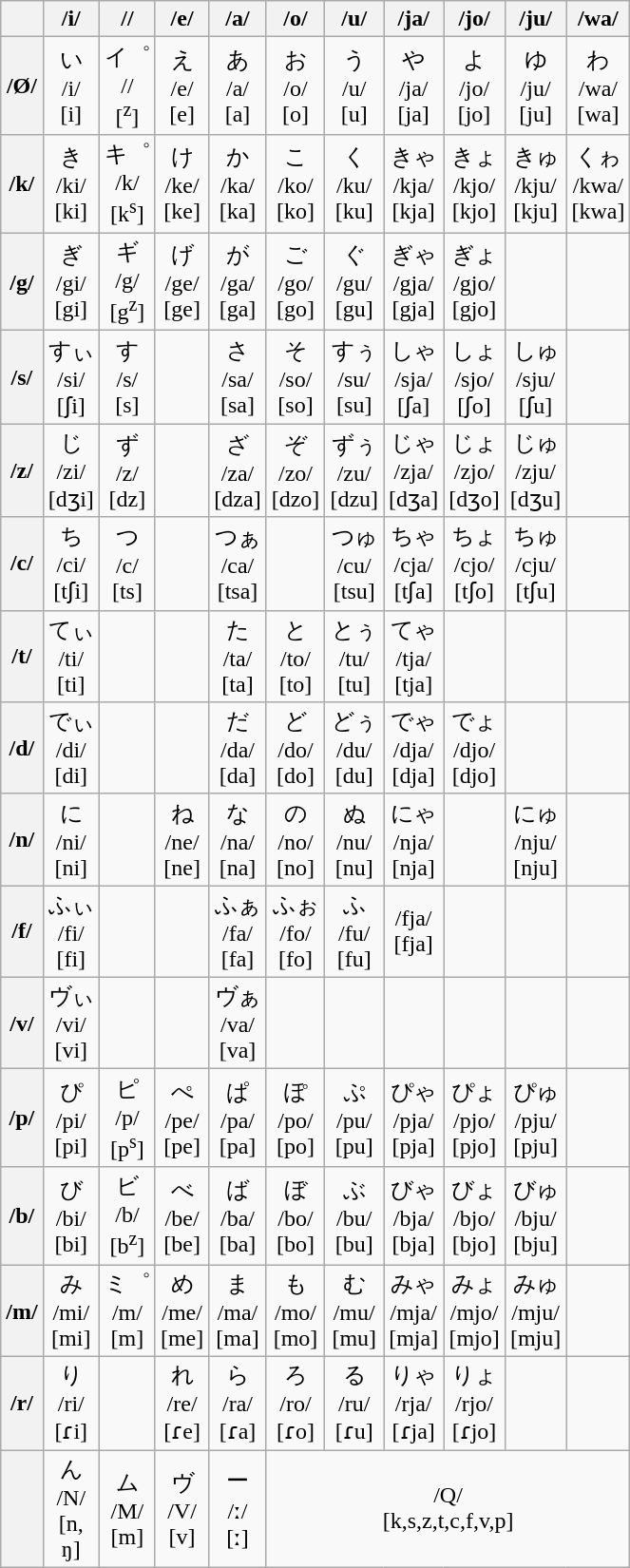<table class="wikitable" style="text-align: center">
<tr>
<th></th>
<th>/i/</th>
<th>//</th>
<th>/e/</th>
<th>/a/</th>
<th>/o/</th>
<th>/u/</th>
<th>/ja/</th>
<th>/jo/</th>
<th>/ju/</th>
<th>/wa/</th>
</tr>
<tr>
<th>/Ø/</th>
<td>い <br> /i/ <br> [i]</td>
<td>イ゜ <br> // <br> [<sup>z</sup>]</td>
<td>え <br> /e/ <br> [e]</td>
<td>あ <br> /a/ <br> [a]</td>
<td>お <br> /o/ <br> [o]</td>
<td>う <br> /u/ <br> [u]</td>
<td>や <br> /ja/ <br> [ja]</td>
<td>よ <br> /jo/ <br> [jo]</td>
<td>ゆ <br> /ju/ <br> [ju]</td>
<td>わ <br> /wa/ <br> [wa]</td>
</tr>
<tr>
<th>/k/</th>
<td>き <br> /ki/ <br> [ki]</td>
<td>キ゜ <br> /k/ <br> [k<sup>s</sup>]</td>
<td>け <br> /ke/ <br> [ke]</td>
<td>か <br> /ka/ <br> [ka]</td>
<td>こ  <br> /ko/ <br> [ko]</td>
<td>く <br> /ku/ <br> [ku]</td>
<td>きゃ <br> /kja/ <br> [kja]</td>
<td>きょ <br> /kjo/ <br> [kjo]</td>
<td>きゅ <br> /kju/ <br> [kju]</td>
<td>くゎ <br> /kwa/ <br> [kwa]</td>
</tr>
<tr>
<th>/g/</th>
<td>ぎ <br> /gi/ <br> [gi]</td>
<td>ギ <br> /g/ <br> [g<sup>z</sup>]</td>
<td>げ <br> /ge/ <br> [ge]</td>
<td>が <br> /ga/ <br> [ga]</td>
<td>ご<br> /go/ <br> [go]</td>
<td>ぐ <br> /gu/ <br> [gu]</td>
<td>ぎゃ <br> /gja/ <br> [gja]</td>
<td>ぎょ <br> /gjo/ <br> [gjo]</td>
<td></td>
<td></td>
</tr>
<tr>
<th>/s/</th>
<td>すぃ <br> /si/ <br> [ʃi]</td>
<td>す <br> /s/ <br> [s]</td>
<td></td>
<td>さ <br> /sa/ <br> [sa]</td>
<td>そ <br> /so/ <br> [so]</td>
<td>すぅ <br> /su/ <br> [su]</td>
<td>しゃ <br> /sja/ <br> [ʃa]</td>
<td>しょ <br> /sjo/ <br> [ʃo]</td>
<td>しゅ <br> /sju/ <br> [ʃu]</td>
<td></td>
</tr>
<tr>
<th>/z/</th>
<td>じ <br> /zi/ <br> [dʒi]</td>
<td>ず <br> /z/ <br> [dz]</td>
<td></td>
<td>ざ <br> /za/ <br> [dza]</td>
<td>ぞ <br> /zo/<br> [dzo]</td>
<td>ずぅ <br> /zu/ <br> [dzu]</td>
<td>じゃ <br> /zja/ <br> [dʒa]</td>
<td>じょ <br> /zjo/ <br> [dʒo]</td>
<td>じゅ <br> /zju/ <br> [dʒu]</td>
<td></td>
</tr>
<tr>
<th>/c/</th>
<td>ち <br> /ci/ <br> [tʃi]</td>
<td>つ <br> /c/ <br> [ts]</td>
<td></td>
<td>つぁ <br> /ca/ <br> [tsa]</td>
<td></td>
<td>つゅ <br> /cu/ <br> [tsu]</td>
<td>ちゃ <br> /cja/ <br> [tʃa]</td>
<td>ちょ <br> /cjo/ <br> [tʃo]</td>
<td>ちゅ <br> /cju/ <br> [tʃu]</td>
<td></td>
</tr>
<tr>
<th>/t/</th>
<td>てぃ <br> /ti/ <br> [ti]</td>
<td></td>
<td></td>
<td>た <br> /ta/ <br> [ta]</td>
<td>と <br> /to/ <br> [to]</td>
<td>とぅ <br> /tu/ <br> [tu]</td>
<td>てゃ <br> /tja/ <br> [tja]</td>
<td></td>
<td></td>
<td></td>
</tr>
<tr>
<th>/d/</th>
<td>でぃ <br> /di/ <br> [di]</td>
<td></td>
<td></td>
<td>だ <br> /da/ <br> [da]</td>
<td>ど <br> /do/ <br> [do]</td>
<td>どぅ <br> /du/ <br> [du]</td>
<td>でゃ <br> /dja/ <br> [dja]</td>
<td>でょ <br> /djo/ <br> [djo]</td>
<td></td>
<td></td>
</tr>
<tr>
<th>/n/</th>
<td>に <br> /ni/ <br> [ni]</td>
<td></td>
<td>ね <br> /ne/ <br> [ne]</td>
<td>な <br> /na/ <br> [na]</td>
<td>の <br> /no/ <br> [no]</td>
<td>ぬ <br> /nu/ <br> [nu]</td>
<td>にゃ <br> /nja/ <br> [nja]</td>
<td></td>
<td>にゅ <br> /nju/ <br> [nju]</td>
<td></td>
</tr>
<tr>
<th>/f/</th>
<td>ふぃ <br> /fi/ <br> [fi]</td>
<td></td>
<td></td>
<td>ふぁ <br> /fa/ <br> [fa]</td>
<td>ふぉ <br> /fo/ <br> [fo]</td>
<td>ふ <br> /fu/ <br> [fu]</td>
<td>/fja/ <br> [fja]</td>
<td></td>
<td></td>
<td></td>
</tr>
<tr>
<th>/v/</th>
<td>ヴぃ <br> /vi/ <br> [vi]</td>
<td></td>
<td></td>
<td>ヴぁ <br> /va/ <br> [va]</td>
<td></td>
<td></td>
<td></td>
<td></td>
<td></td>
<td></td>
</tr>
<tr>
<th>/p/</th>
<td>ぴ <br> /pi/ <br> [pi]</td>
<td>ピ <br> /p/ <br> [p<sup>s</sup>]</td>
<td>ぺ <br> /pe/ <br> [pe]</td>
<td>ぱ <br> /pa/ <br> [pa]</td>
<td>ぽ <br> /po/ <br> [po]</td>
<td>ぷ <br> /pu/ <br> [pu]</td>
<td>ぴゃ <br> /pja/ <br> [pja]</td>
<td>ぴょ <br> /pjo/ <br> [pjo]</td>
<td>ぴゅ <br> /pju/ <br> [pju]</td>
<td></td>
</tr>
<tr>
<th>/b/</th>
<td>び <br> /bi/ <br> [bi]</td>
<td>ビ <br> /b/ <br> [b<sup>z</sup>]</td>
<td>べ <br> /be/ <br> [be]</td>
<td>ば <br> /ba/ <br> [ba]</td>
<td>ぼ <br> /bo/ <br> [bo]</td>
<td>ぶ <br> /bu/ <br> [bu]</td>
<td>びゃ <br> /bja/ <br> [bja]</td>
<td>びょ <br> /bjo/ <br> [bjo]</td>
<td>びゅ <br> /bju/ <br> [bju]</td>
<td></td>
</tr>
<tr>
<th>/m/</th>
<td>み <br> /mi/ <br> [mi]</td>
<td>ミ゜ <br> /m/ <br> [m]</td>
<td>め <br> /me/ <br> [me]</td>
<td>ま <br> /ma/ <br> [ma]</td>
<td>も <br> /mo/ <br> [mo]</td>
<td>む <br> /mu/ <br> [mu]</td>
<td>みゃ <br> /mja/ <br> [mja]</td>
<td>みょ <br> /mjo/ <br> [mjo]</td>
<td>みゅ <br> /mju/ <br> [mju]</td>
<td></td>
</tr>
<tr>
<th>/r/ </th>
<td>り <br> /ri/ <br> [ɾi]</td>
<td></td>
<td>れ <br> /re/ <br> [ɾe]</td>
<td>ら <br> /ra/ <br> [ɾa]</td>
<td>ろ <br> /ro/ <br> [ɾo]</td>
<td>る <br> /ru/ <br> [ɾu]</td>
<td>りゃ <br> /rja/ <br> [ɾja]</td>
<td>りょ <br> /rjo/ <br> [ɾjo]</td>
<td></td>
<td></td>
</tr>
<tr>
<th></th>
<td>ん <br> /N/ <br> [n,<br>ŋ]</td>
<td>ム <br> /M/ <br> [m]</td>
<td>ヴ <br> /V/ <br> [v]</td>
<td>ー <br> /ː/ <br> [ː]</td>
<td colspan="6">/Q/ <br> [k,s,z,t,c,f,v,p]</td>
</tr>
</table>
